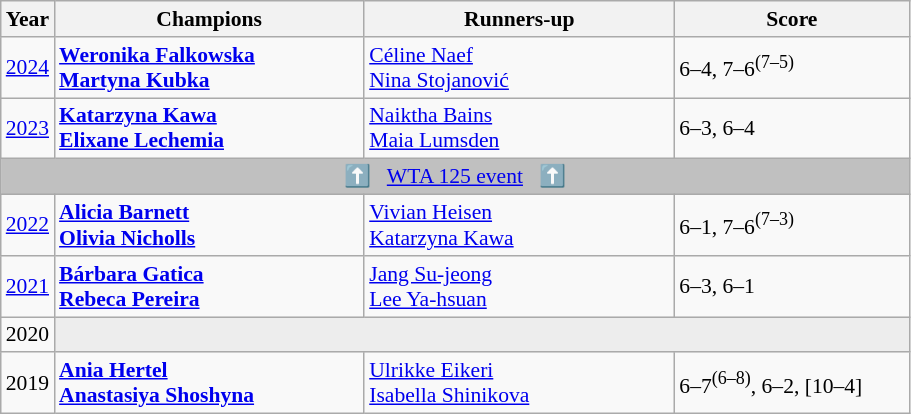<table class="wikitable" style="font-size:90%">
<tr>
<th>Year</th>
<th width="200">Champions</th>
<th width="200">Runners-up</th>
<th width="150">Score</th>
</tr>
<tr>
<td><a href='#'>2024</a></td>
<td> <strong><a href='#'>Weronika Falkowska</a></strong> <br>  <strong><a href='#'>Martyna Kubka</a></strong></td>
<td> <a href='#'>Céline Naef</a> <br>  <a href='#'>Nina Stojanović</a></td>
<td>6–4, 7–6<sup>(7–5)</sup></td>
</tr>
<tr>
<td><a href='#'>2023</a></td>
<td> <strong><a href='#'>Katarzyna Kawa</a></strong> <br>  <strong><a href='#'>Elixane Lechemia</a></strong></td>
<td> <a href='#'>Naiktha Bains</a> <br>  <a href='#'>Maia Lumsden</a></td>
<td>6–3, 6–4</td>
</tr>
<tr>
<td colspan="4" align="center" bgcolor=silver>⬆️   <a href='#'>WTA 125 event</a>   ⬆️</td>
</tr>
<tr>
<td><a href='#'>2022</a></td>
<td> <strong><a href='#'>Alicia Barnett</a></strong> <br>  <strong><a href='#'>Olivia Nicholls</a></strong></td>
<td> <a href='#'>Vivian Heisen</a> <br>  <a href='#'>Katarzyna Kawa</a></td>
<td>6–1, 7–6<sup>(7–3)</sup></td>
</tr>
<tr>
<td><a href='#'>2021</a></td>
<td> <strong><a href='#'>Bárbara Gatica</a></strong> <br>  <strong><a href='#'>Rebeca Pereira</a></strong></td>
<td> <a href='#'>Jang Su-jeong</a> <br>  <a href='#'>Lee Ya-hsuan</a></td>
<td>6–3, 6–1</td>
</tr>
<tr>
<td>2020</td>
<td colspan=3 bgcolor="#ededed"></td>
</tr>
<tr>
<td>2019</td>
<td> <strong><a href='#'>Ania Hertel</a></strong> <br>  <strong><a href='#'>Anastasiya Shoshyna</a></strong></td>
<td> <a href='#'>Ulrikke Eikeri</a> <br>  <a href='#'>Isabella Shinikova</a></td>
<td>6–7<sup>(6–8)</sup>, 6–2, [10–4]</td>
</tr>
</table>
